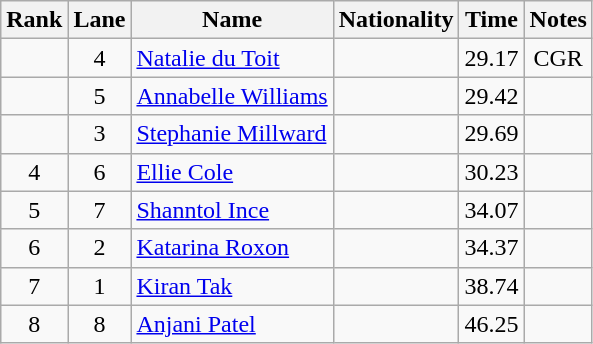<table class="wikitable sortable" style="text-align:center">
<tr>
<th>Rank</th>
<th>Lane</th>
<th>Name</th>
<th>Nationality</th>
<th>Time</th>
<th>Notes</th>
</tr>
<tr>
<td></td>
<td>4</td>
<td align=left><a href='#'>Natalie du Toit</a></td>
<td align=left></td>
<td>29.17</td>
<td>CGR</td>
</tr>
<tr>
<td></td>
<td>5</td>
<td align=left><a href='#'>Annabelle Williams</a></td>
<td align=left></td>
<td>29.42</td>
<td></td>
</tr>
<tr>
<td></td>
<td>3</td>
<td align=left><a href='#'>Stephanie Millward</a></td>
<td align=left></td>
<td>29.69</td>
<td></td>
</tr>
<tr>
<td>4</td>
<td>6</td>
<td align=left><a href='#'>Ellie Cole</a></td>
<td align=left></td>
<td>30.23</td>
<td></td>
</tr>
<tr>
<td>5</td>
<td>7</td>
<td align=left><a href='#'>Shanntol Ince</a></td>
<td align=left></td>
<td>34.07</td>
<td></td>
</tr>
<tr>
<td>6</td>
<td>2</td>
<td align=left><a href='#'>Katarina Roxon</a></td>
<td align=left></td>
<td>34.37</td>
<td></td>
</tr>
<tr>
<td>7</td>
<td>1</td>
<td align=left><a href='#'>Kiran Tak</a></td>
<td align=left></td>
<td>38.74</td>
<td></td>
</tr>
<tr>
<td>8</td>
<td>8</td>
<td align=left><a href='#'>Anjani Patel</a></td>
<td align=left></td>
<td>46.25</td>
<td></td>
</tr>
</table>
